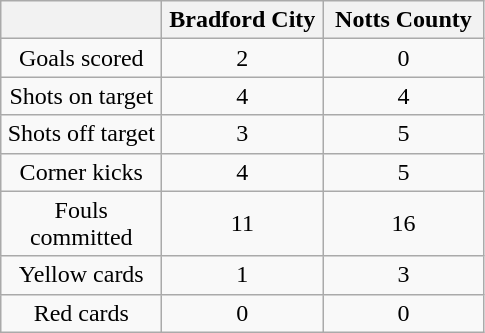<table class="wikitable" style="text-align: center">
<tr>
<th width=100></th>
<th width=100>Bradford City</th>
<th width=100>Notts County</th>
</tr>
<tr>
<td>Goals scored</td>
<td>2</td>
<td>0</td>
</tr>
<tr>
<td>Shots on target</td>
<td>4</td>
<td>4</td>
</tr>
<tr>
<td>Shots off target</td>
<td>3</td>
<td>5</td>
</tr>
<tr>
<td>Corner kicks</td>
<td>4</td>
<td>5</td>
</tr>
<tr>
<td>Fouls committed</td>
<td>11</td>
<td>16</td>
</tr>
<tr>
<td>Yellow cards</td>
<td>1</td>
<td>3</td>
</tr>
<tr>
<td>Red cards</td>
<td>0</td>
<td>0</td>
</tr>
</table>
